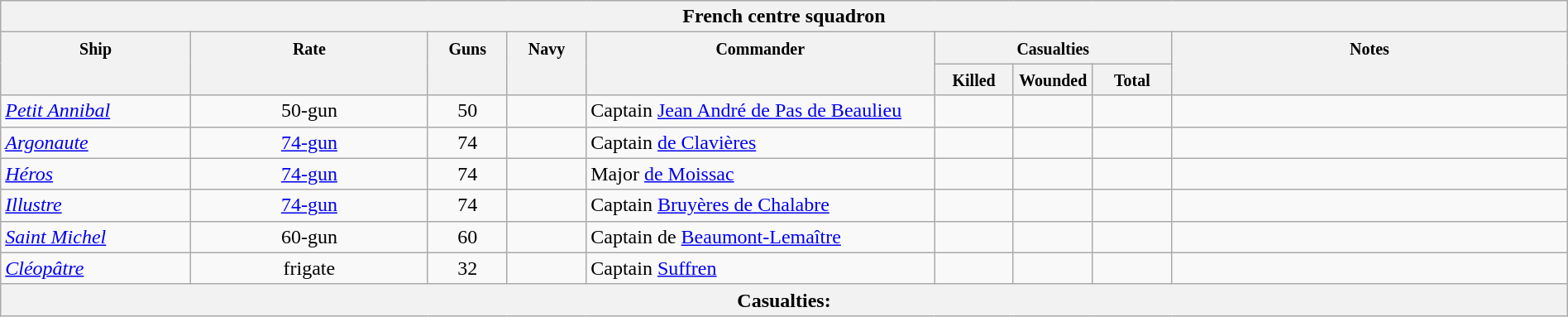<table class="wikitable" border="1" style="width:100%;">
<tr style="vertical-align:top;">
<th colspan="11" bgcolor="white">French centre squadron </th>
</tr>
<tr valign="top"|- style="vertical-align:top;">
<th width=12%; align= center rowspan=2><small> Ship </small></th>
<th width=15%; align= center rowspan=2><small> Rate </small></th>
<th width=5%; align= center rowspan=2><small> Guns </small></th>
<th width=5%; align= center rowspan=2><small> Navy </small></th>
<th width=22%; align= center rowspan=2><small> Commander </small></th>
<th width=15%; align= center colspan=3><small>Casualties</small></th>
<th width=25%; align= center rowspan=2><small>Notes</small></th>
</tr>
<tr style="vertical-align:top;">
<th width=5%; align= center><small> Killed </small></th>
<th width=5%; align= center><small> Wounded </small></th>
<th width=5%; align= center><small> Total</small></th>
</tr>
<tr style="vertical-align:top;">
<td align= left><em><a href='#'>Petit Annibal</a></em></td>
<td align= center>50-gun</td>
<td align= center>50</td>
<td align= center></td>
<td align= left>Captain <a href='#'>Jean André de Pas de Beaulieu</a></td>
<td align= right></td>
<td align= right></td>
<td align= right></td>
<td align= left></td>
</tr>
<tr style="vertical-align:top;">
<td align= left><em><a href='#'>Argonaute</a></em></td>
<td align= center><a href='#'>74-gun</a></td>
<td align= center>74</td>
<td align= center></td>
<td align= left>Captain <a href='#'>de Clavières</a></td>
<td align= right></td>
<td align= right></td>
<td align= right></td>
<td align= left></td>
</tr>
<tr style="vertical-align:top;">
<td align= left><em><a href='#'>Héros</a></em></td>
<td align= center><a href='#'>74-gun</a></td>
<td align= center>74</td>
<td align= center></td>
<td align= left>Major <a href='#'>de Moissac</a></td>
<td align= right></td>
<td align= right></td>
<td align= right></td>
<td align= left></td>
</tr>
<tr style="vertical-align:top;">
<td align= left><em><a href='#'>Illustre</a></em></td>
<td align= center><a href='#'>74-gun</a></td>
<td align= center>74</td>
<td align= center></td>
<td align= left>Captain <a href='#'>Bruyères de Chalabre</a></td>
<td align= right></td>
<td align= right></td>
<td align= right></td>
<td align= left></td>
</tr>
<tr style="vertical-align:top;">
<td align= left><em><a href='#'>Saint Michel</a></em></td>
<td align= center>60-gun</td>
<td align= center>60</td>
<td align= center></td>
<td align= left>Captain de <a href='#'>Beaumont-Lemaître</a></td>
<td align= right></td>
<td align= right></td>
<td align= right></td>
<td align= left></td>
</tr>
<tr style="vertical-align:top;">
<td align= left><a href='#'><em>Cléopâtre</em></a></td>
<td align= center>frigate</td>
<td align= center>32</td>
<td align= center></td>
<td align= left>Captain <a href='#'>Suffren</a></td>
<td align= right></td>
<td align= right></td>
<td align= right></td>
<td align= left></td>
</tr>
<tr style="vertical-align:top;">
<th colspan="11" bgcolor="white">Casualties:</th>
</tr>
</table>
